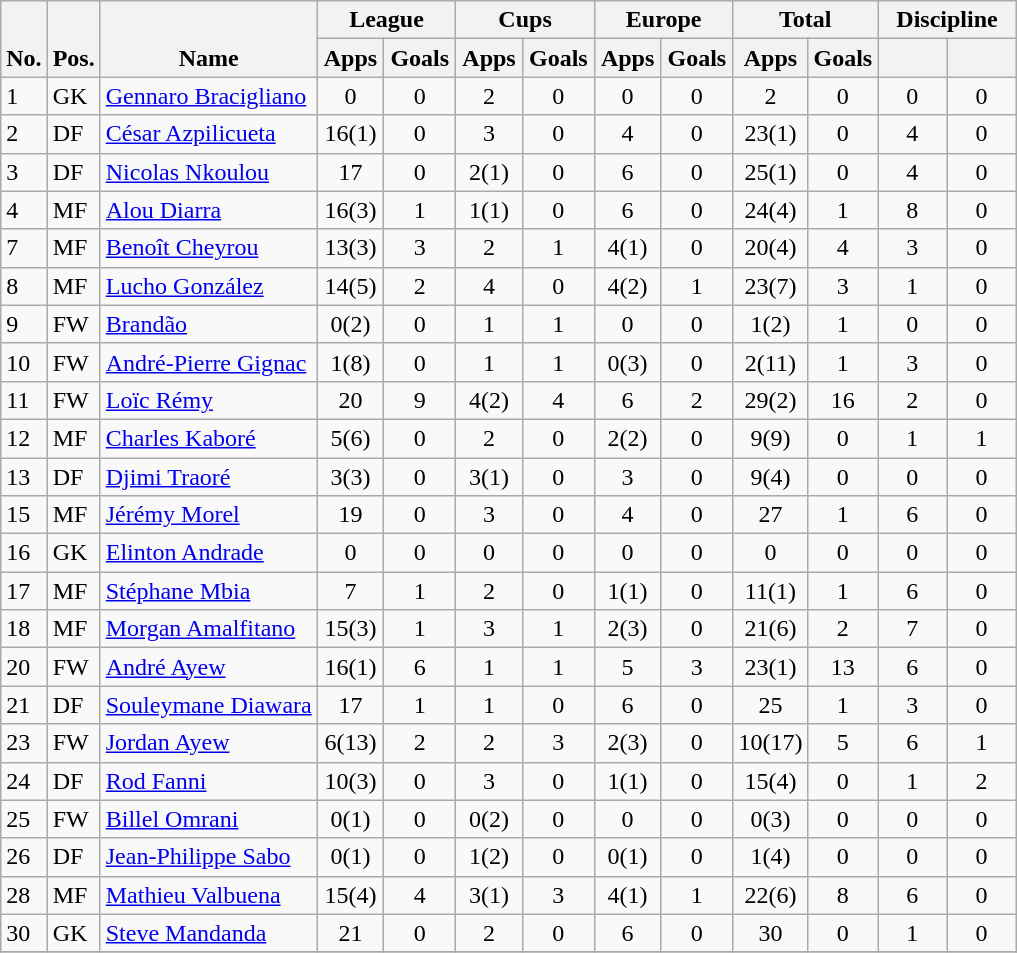<table class="wikitable" style="text-align:center">
<tr>
<th rowspan="2" valign="bottom">No.</th>
<th rowspan="2" valign="bottom">Pos.</th>
<th rowspan="2" valign="bottom">Name</th>
<th colspan="2" width="85">League</th>
<th colspan="2" width="85">Cups</th>
<th colspan="2" width="85">Europe</th>
<th colspan="2" width="85">Total</th>
<th colspan="2" width="85">Discipline</th>
</tr>
<tr>
<th>Apps</th>
<th>Goals</th>
<th>Apps</th>
<th>Goals</th>
<th>Apps</th>
<th>Goals</th>
<th>Apps</th>
<th>Goals</th>
<th></th>
<th></th>
</tr>
<tr>
<td align="left">1</td>
<td align="left">GK</td>
<td align="left"> <a href='#'>Gennaro Bracigliano</a></td>
<td>0</td>
<td>0</td>
<td>2</td>
<td>0</td>
<td>0</td>
<td>0</td>
<td>2</td>
<td>0</td>
<td>0</td>
<td>0</td>
</tr>
<tr>
<td align="left">2</td>
<td align="left">DF</td>
<td align="left"> <a href='#'>César Azpilicueta</a></td>
<td>16(1)</td>
<td>0</td>
<td>3</td>
<td>0</td>
<td>4</td>
<td>0</td>
<td>23(1)</td>
<td>0</td>
<td>4</td>
<td>0</td>
</tr>
<tr>
<td align="left">3</td>
<td align="left">DF</td>
<td align="left"> <a href='#'>Nicolas Nkoulou</a></td>
<td>17</td>
<td>0</td>
<td>2(1)</td>
<td>0</td>
<td>6</td>
<td>0</td>
<td>25(1)</td>
<td>0</td>
<td>4</td>
<td>0</td>
</tr>
<tr>
<td align="left">4</td>
<td align="left">MF</td>
<td align="left"> <a href='#'>Alou Diarra</a></td>
<td>16(3)</td>
<td>1</td>
<td>1(1)</td>
<td>0</td>
<td>6</td>
<td>0</td>
<td>24(4)</td>
<td>1</td>
<td>8</td>
<td>0</td>
</tr>
<tr>
<td align="left">7</td>
<td align="left">MF</td>
<td align="left"> <a href='#'>Benoît Cheyrou</a></td>
<td>13(3)</td>
<td>3</td>
<td>2</td>
<td>1</td>
<td>4(1)</td>
<td>0</td>
<td>20(4)</td>
<td>4</td>
<td>3</td>
<td>0</td>
</tr>
<tr>
<td align="left">8</td>
<td align="left">MF</td>
<td align="left"> <a href='#'>Lucho González</a></td>
<td>14(5)</td>
<td>2</td>
<td>4</td>
<td>0</td>
<td>4(2)</td>
<td>1</td>
<td>23(7)</td>
<td>3</td>
<td>1</td>
<td>0</td>
</tr>
<tr>
<td align="left">9</td>
<td align="left">FW</td>
<td align="left"> <a href='#'>Brandão</a></td>
<td>0(2)</td>
<td>0</td>
<td>1</td>
<td>1</td>
<td>0</td>
<td>0</td>
<td>1(2)</td>
<td>1</td>
<td>0</td>
<td>0</td>
</tr>
<tr>
<td align="left">10</td>
<td align="left">FW</td>
<td align="left"> <a href='#'>André-Pierre Gignac</a></td>
<td>1(8)</td>
<td>0</td>
<td>1</td>
<td>1</td>
<td>0(3)</td>
<td>0</td>
<td>2(11)</td>
<td>1</td>
<td>3</td>
<td>0</td>
</tr>
<tr>
<td align="left">11</td>
<td align="left">FW</td>
<td align="left"> <a href='#'>Loïc Rémy</a></td>
<td>20</td>
<td>9</td>
<td>4(2)</td>
<td>4</td>
<td>6</td>
<td>2</td>
<td>29(2)</td>
<td>16</td>
<td>2</td>
<td>0</td>
</tr>
<tr>
<td align="left">12</td>
<td align="left">MF</td>
<td align="left"> <a href='#'>Charles Kaboré</a></td>
<td>5(6)</td>
<td>0</td>
<td>2</td>
<td>0</td>
<td>2(2)</td>
<td>0</td>
<td>9(9)</td>
<td>0</td>
<td>1</td>
<td>1</td>
</tr>
<tr>
<td align="left">13</td>
<td align="left">DF</td>
<td align="left"> <a href='#'>Djimi Traoré</a></td>
<td>3(3)</td>
<td>0</td>
<td>3(1)</td>
<td>0</td>
<td>3</td>
<td>0</td>
<td>9(4)</td>
<td>0</td>
<td>0</td>
<td>0</td>
</tr>
<tr>
<td align="left">15</td>
<td align="left">MF</td>
<td align="left"> <a href='#'>Jérémy Morel</a></td>
<td>19</td>
<td>0</td>
<td>3</td>
<td>0</td>
<td>4</td>
<td>0</td>
<td>27</td>
<td>1</td>
<td>6</td>
<td>0</td>
</tr>
<tr>
<td align="left">16</td>
<td align="left">GK</td>
<td align="left"> <a href='#'>Elinton Andrade</a></td>
<td>0</td>
<td>0</td>
<td>0</td>
<td>0</td>
<td>0</td>
<td>0</td>
<td>0</td>
<td>0</td>
<td>0</td>
<td>0</td>
</tr>
<tr>
<td align="left">17</td>
<td align="left">MF</td>
<td align="left"> <a href='#'>Stéphane Mbia</a></td>
<td>7</td>
<td>1</td>
<td>2</td>
<td>0</td>
<td>1(1)</td>
<td>0</td>
<td>11(1)</td>
<td>1</td>
<td>6</td>
<td>0</td>
</tr>
<tr>
<td align="left">18</td>
<td align="left">MF</td>
<td align="left"> <a href='#'>Morgan Amalfitano</a></td>
<td>15(3)</td>
<td>1</td>
<td>3</td>
<td>1</td>
<td>2(3)</td>
<td>0</td>
<td>21(6)</td>
<td>2</td>
<td>7</td>
<td>0</td>
</tr>
<tr>
<td align="left">20</td>
<td align="left">FW</td>
<td align="left"> <a href='#'>André Ayew</a></td>
<td>16(1)</td>
<td>6</td>
<td>1</td>
<td>1</td>
<td>5</td>
<td>3</td>
<td>23(1)</td>
<td>13</td>
<td>6</td>
<td>0</td>
</tr>
<tr>
<td align="left">21</td>
<td align="left">DF</td>
<td align="left"> <a href='#'>Souleymane Diawara</a></td>
<td>17</td>
<td>1</td>
<td>1</td>
<td>0</td>
<td>6</td>
<td>0</td>
<td>25</td>
<td>1</td>
<td>3</td>
<td>0</td>
</tr>
<tr>
<td align="left">23</td>
<td align="left">FW</td>
<td align="left"> <a href='#'>Jordan Ayew</a></td>
<td>6(13)</td>
<td>2</td>
<td>2</td>
<td>3</td>
<td>2(3)</td>
<td>0</td>
<td>10(17)</td>
<td>5</td>
<td>6</td>
<td>1</td>
</tr>
<tr>
<td align="left">24</td>
<td align="left">DF</td>
<td align="left"> <a href='#'>Rod Fanni</a></td>
<td>10(3)</td>
<td>0</td>
<td>3</td>
<td>0</td>
<td>1(1)</td>
<td>0</td>
<td>15(4)</td>
<td>0</td>
<td>1</td>
<td>2</td>
</tr>
<tr>
<td align="left">25</td>
<td align="left">FW</td>
<td align="left"> <a href='#'>Billel Omrani</a></td>
<td>0(1)</td>
<td>0</td>
<td>0(2)</td>
<td>0</td>
<td>0</td>
<td>0</td>
<td>0(3)</td>
<td>0</td>
<td>0</td>
<td>0</td>
</tr>
<tr>
<td align="left">26</td>
<td align="left">DF</td>
<td align="left"> <a href='#'>Jean-Philippe Sabo</a></td>
<td>0(1)</td>
<td>0</td>
<td>1(2)</td>
<td>0</td>
<td>0(1)</td>
<td>0</td>
<td>1(4)</td>
<td>0</td>
<td>0</td>
<td>0</td>
</tr>
<tr>
<td align="left">28</td>
<td align="left">MF</td>
<td align="left"> <a href='#'>Mathieu Valbuena</a></td>
<td>15(4)</td>
<td>4</td>
<td>3(1)</td>
<td>3</td>
<td>4(1)</td>
<td>1</td>
<td>22(6)</td>
<td>8</td>
<td>6</td>
<td>0</td>
</tr>
<tr>
<td align="left">30</td>
<td align="left">GK</td>
<td align="left"> <a href='#'>Steve Mandanda</a></td>
<td>21</td>
<td>0</td>
<td>2</td>
<td>0</td>
<td>6</td>
<td>0</td>
<td>30</td>
<td>0</td>
<td>1</td>
<td>0</td>
</tr>
<tr>
</tr>
</table>
